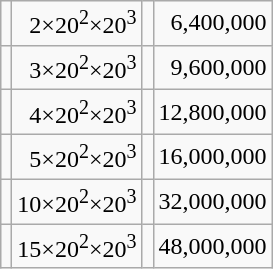<table class=wikitable style="text-align:right;">
<tr>
<td align=left></td>
<td>2×20<sup>2</sup>×20<sup>3</sup></td>
<td></td>
<td>6,400,000</td>
</tr>
<tr>
<td align=left></td>
<td>3×20<sup>2</sup>×20<sup>3</sup></td>
<td></td>
<td>9,600,000</td>
</tr>
<tr>
<td align=left></td>
<td>4×20<sup>2</sup>×20<sup>3</sup></td>
<td></td>
<td>12,800,000</td>
</tr>
<tr>
<td align=left></td>
<td>5×20<sup>2</sup>×20<sup>3</sup></td>
<td></td>
<td>16,000,000</td>
</tr>
<tr>
<td align=left></td>
<td>10×20<sup>2</sup>×20<sup>3</sup></td>
<td></td>
<td>32,000,000</td>
</tr>
<tr>
<td align=left></td>
<td>15×20<sup>2</sup>×20<sup>3</sup></td>
<td></td>
<td>48,000,000</td>
</tr>
</table>
